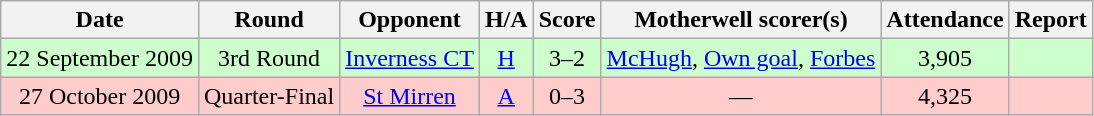<table class="wikitable" style="text-align:center">
<tr>
<th>Date</th>
<th>Round</th>
<th>Opponent</th>
<th>H/A</th>
<th>Score</th>
<th>Motherwell scorer(s)</th>
<th>Attendance</th>
<th>Report</th>
</tr>
<tr style="background:#cfc;">
<td>22 September 2009</td>
<td>3rd Round</td>
<td><a href='#'>Inverness CT</a></td>
<td><a href='#'>H</a></td>
<td>3–2</td>
<td> <a href='#'>McHugh</a>, <a href='#'>Own goal</a>, <a href='#'>Forbes</a></td>
<td>3,905</td>
<td></td>
</tr>
<tr style="background:#fcc;">
<td>27 October 2009</td>
<td>Quarter-Final</td>
<td><a href='#'>St Mirren</a></td>
<td><a href='#'>A</a></td>
<td>0–3</td>
<td>—</td>
<td>4,325</td>
<td></td>
</tr>
</table>
